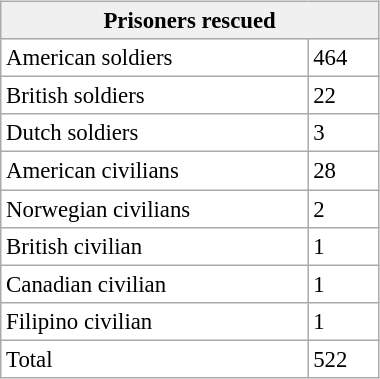<table class="wikitable" align="right" style="font-size:95%; width:20%; background-color:#FFFFFF;">
<tr>
<td align="center" colspan="2" style="background:#f0f0f0;"><strong>Prisoners rescued</strong></td>
</tr>
<tr>
<td>American soldiers</td>
<td>464</td>
</tr>
<tr>
<td>British soldiers</td>
<td>22</td>
</tr>
<tr>
<td>Dutch soldiers</td>
<td>3</td>
</tr>
<tr>
<td>American civilians</td>
<td>28</td>
</tr>
<tr>
<td>Norwegian civilians</td>
<td>2</td>
</tr>
<tr>
<td>British civilian</td>
<td>1</td>
</tr>
<tr>
<td>Canadian civilian</td>
<td>1</td>
</tr>
<tr>
<td>Filipino civilian</td>
<td>1</td>
</tr>
<tr>
<td>Total</td>
<td>522</td>
</tr>
</table>
